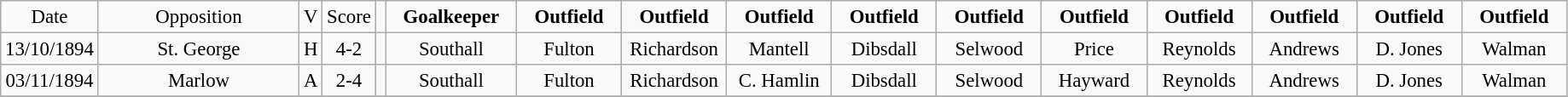<table class="wikitable" style="font-size: 95%; text-align: center;">
<tr style="text-align:center;">
<td style="width:10px;; ">Date</td>
<td style="width:150px; ">Opposition</td>
<td style="width:5px;; ">V</td>
<td style="width:5px;; ">Score</td>
<td style="width:1px;; text-align:center;"></td>
<td style="width:95px; "><strong>Goalkeeper</strong></td>
<td style="width:75px; "><strong>Outfield</strong></td>
<td style="width:75px; "><strong>Outfield</strong></td>
<td style="width:75px; "><strong>Outfield</strong></td>
<td style="width:75px; "><strong>Outfield</strong></td>
<td style="width:75px; "><strong>Outfield</strong></td>
<td style="width:75px; "><strong>Outfield</strong></td>
<td style="width:75px; "><strong>Outfield</strong></td>
<td style="width:75px; "><strong>Outfield</strong></td>
<td style="width:75px; "><strong>Outfield</strong></td>
<td style="width:75px; "><strong>Outfield</strong></td>
</tr>
<tr>
<td>13/10/1894</td>
<td>St. George</td>
<td>H</td>
<td>4-2</td>
<td></td>
<td>Southall</td>
<td>Fulton</td>
<td>Richardson</td>
<td>Mantell</td>
<td>Dibsdall</td>
<td>Selwood</td>
<td>Price</td>
<td>Reynolds</td>
<td>Andrews</td>
<td>D. Jones</td>
<td>Walman</td>
</tr>
<tr>
<td>03/11/1894</td>
<td>Marlow</td>
<td>A</td>
<td>2-4</td>
<td></td>
<td>Southall</td>
<td>Fulton</td>
<td>Richardson</td>
<td>C. Hamlin</td>
<td>Dibsdall</td>
<td>Selwood</td>
<td>Hayward</td>
<td>Reynolds</td>
<td>Andrews</td>
<td>D. Jones</td>
<td>Walman</td>
</tr>
<tr>
</tr>
</table>
